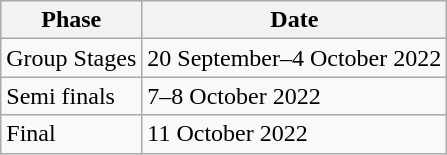<table class="wikitable" style="text-align:center;">
<tr>
<th>Phase</th>
<th>Date</th>
</tr>
<tr>
<td align="left">Group Stages</td>
<td align="left">20 September–4 October 2022</td>
</tr>
<tr>
<td align="left">Semi finals</td>
<td align="left">7–8 October 2022</td>
</tr>
<tr>
<td align="left">Final</td>
<td align="left">11 October 2022</td>
</tr>
</table>
